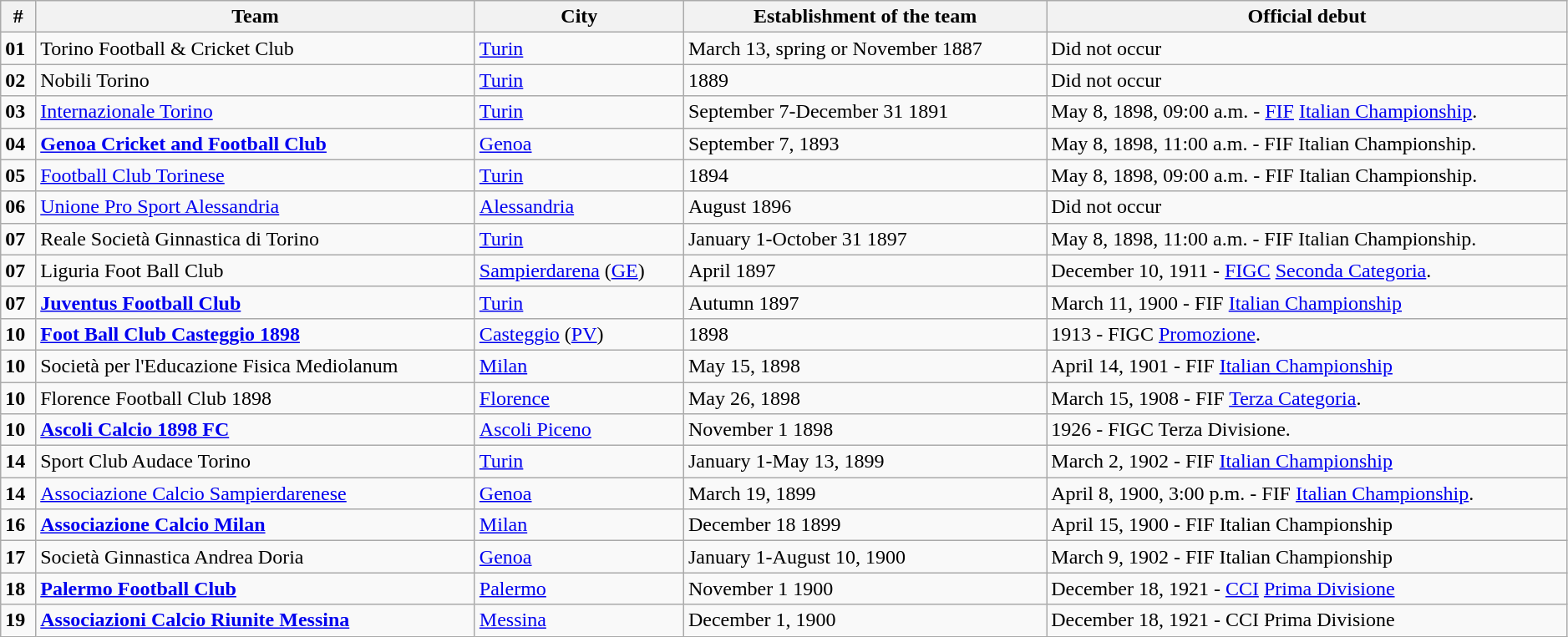<table class="wikitable" font-size: 80%; width="99%">
<tr>
<th>#</th>
<th>Team</th>
<th>City</th>
<th>Establishment of the team</th>
<th>Official debut</th>
</tr>
<tr>
<td><strong>01</strong></td>
<td> Torino Football & Cricket Club</td>
<td> <a href='#'>Turin</a></td>
<td>March 13, spring or November 1887</td>
<td>Did not occur</td>
</tr>
<tr>
<td><strong>02</strong></td>
<td> Nobili Torino</td>
<td> <a href='#'>Turin</a></td>
<td>1889</td>
<td>Did not occur</td>
</tr>
<tr>
<td><strong>03</strong></td>
<td> <a href='#'>Internazionale Torino</a></td>
<td> <a href='#'>Turin</a></td>
<td>September 7-December 31 1891</td>
<td>May 8, 1898, 09:00 a.m. - <a href='#'>FIF</a> <a href='#'>Italian Championship</a>.</td>
</tr>
<tr>
<td><strong>04</strong></td>
<td> <strong><a href='#'>Genoa Cricket and Football Club</a></strong></td>
<td> <a href='#'>Genoa</a></td>
<td>September 7, 1893</td>
<td>May 8, 1898, 11:00 a.m. - FIF Italian Championship.</td>
</tr>
<tr>
<td><strong>05</strong></td>
<td> <a href='#'>Football Club Torinese</a></td>
<td> <a href='#'>Turin</a></td>
<td>1894</td>
<td>May 8, 1898, 09:00 a.m. - FIF Italian Championship.</td>
</tr>
<tr>
<td><strong>06</strong></td>
<td> <a href='#'>Unione Pro Sport Alessandria</a></td>
<td> <a href='#'>Alessandria</a></td>
<td>August 1896</td>
<td>Did not occur</td>
</tr>
<tr>
<td><strong>07</strong></td>
<td> Reale Società Ginnastica di Torino</td>
<td> <a href='#'>Turin</a></td>
<td>January 1-October 31 1897</td>
<td>May 8, 1898, 11:00 a.m. - FIF Italian Championship.</td>
</tr>
<tr>
<td><strong>07</strong></td>
<td> Liguria Foot Ball Club</td>
<td> <a href='#'>Sampierdarena</a> (<a href='#'>GE</a>)</td>
<td>April 1897</td>
<td>December 10, 1911 - <a href='#'>FIGC</a> <a href='#'>Seconda Categoria</a>.</td>
</tr>
<tr>
<td><strong>07</strong></td>
<td> <strong><a href='#'>Juventus Football Club</a></strong></td>
<td> <a href='#'>Turin</a></td>
<td>Autumn 1897</td>
<td>March 11, 1900 - FIF <a href='#'>Italian Championship</a></td>
</tr>
<tr>
<td><strong>10</strong></td>
<td> <strong><a href='#'>Foot Ball Club Casteggio 1898</a></strong></td>
<td> <a href='#'>Casteggio</a> (<a href='#'>PV</a>)</td>
<td>1898</td>
<td>1913 - FIGC <a href='#'>Promozione</a>.</td>
</tr>
<tr>
<td><strong>10</strong></td>
<td> Società per l'Educazione Fisica Mediolanum</td>
<td> <a href='#'>Milan</a></td>
<td>May 15, 1898</td>
<td>April 14, 1901 - FIF <a href='#'>Italian Championship</a></td>
</tr>
<tr>
<td><strong>10</strong></td>
<td> Florence Football Club 1898</td>
<td> <a href='#'>Florence</a></td>
<td>May 26, 1898</td>
<td>March 15, 1908 - FIF <a href='#'>Terza Categoria</a>.</td>
</tr>
<tr>
<td><strong>10</strong></td>
<td> <strong><a href='#'>Ascoli Calcio 1898 FC</a></strong></td>
<td> <a href='#'>Ascoli Piceno</a></td>
<td>November 1 1898</td>
<td>1926 - FIGC Terza Divisione.</td>
</tr>
<tr>
<td><strong>14</strong></td>
<td> Sport Club Audace Torino</td>
<td> <a href='#'>Turin</a></td>
<td>January 1-May 13, 1899</td>
<td>March 2, 1902 - FIF <a href='#'>Italian Championship</a></td>
</tr>
<tr>
<td><strong>14</strong></td>
<td> <a href='#'>Associazione Calcio Sampierdarenese</a></td>
<td> <a href='#'>Genoa</a></td>
<td>March 19, 1899</td>
<td>April 8, 1900, 3:00 p.m. - FIF <a href='#'>Italian Championship</a>.</td>
</tr>
<tr>
<td><strong>16</strong></td>
<td> <strong><a href='#'>Associazione Calcio Milan</a></strong></td>
<td> <a href='#'>Milan</a></td>
<td>December 18 1899</td>
<td>April 15, 1900 - FIF Italian Championship</td>
</tr>
<tr>
<td><strong>17</strong></td>
<td> Società Ginnastica Andrea Doria</td>
<td> <a href='#'>Genoa</a></td>
<td>January 1-August 10, 1900</td>
<td>March 9, 1902 - FIF Italian Championship</td>
</tr>
<tr>
<td><strong>18</strong></td>
<td> <strong><a href='#'>Palermo Football Club</a></strong></td>
<td> <a href='#'>Palermo</a></td>
<td>November 1 1900</td>
<td>December 18, 1921 - <a href='#'>CCI</a> <a href='#'>Prima Divisione</a></td>
</tr>
<tr>
<td><strong>19</strong></td>
<td> <strong><a href='#'>Associazioni Calcio Riunite Messina</a></strong></td>
<td> <a href='#'>Messina</a></td>
<td>December 1, 1900</td>
<td>December 18, 1921 - CCI Prima Divisione</td>
</tr>
</table>
